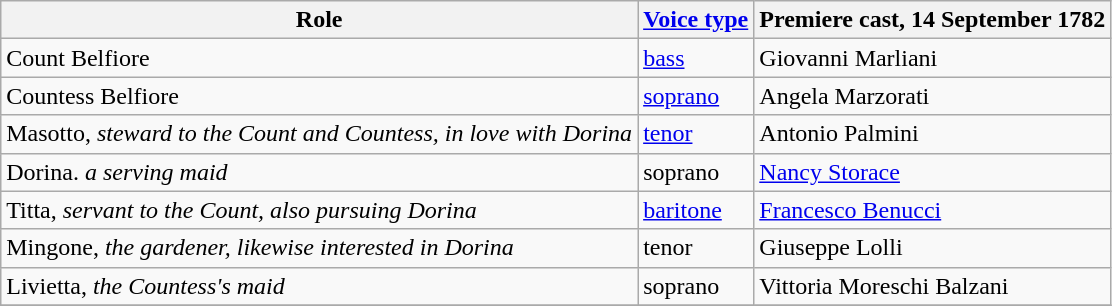<table class="wikitable">
<tr>
<th>Role</th>
<th><a href='#'>Voice type</a></th>
<th>Premiere cast, 14 September 1782</th>
</tr>
<tr>
<td>Count Belfiore</td>
<td><a href='#'>bass</a></td>
<td>Giovanni Marliani</td>
</tr>
<tr>
<td>Countess Belfiore</td>
<td><a href='#'>soprano</a></td>
<td>Angela Marzorati</td>
</tr>
<tr>
<td>Masotto, <em>steward to the Count and Countess, in love with Dorina</em></td>
<td><a href='#'>tenor</a></td>
<td>Antonio Palmini</td>
</tr>
<tr>
<td>Dorina. <em>a serving maid</em></td>
<td>soprano</td>
<td><a href='#'>Nancy Storace</a></td>
</tr>
<tr>
<td>Titta, <em>servant to the Count, also pursuing Dorina</em></td>
<td><a href='#'>baritone</a></td>
<td><a href='#'>Francesco Benucci</a></td>
</tr>
<tr>
<td>Mingone, <em>the gardener, likewise interested in Dorina</em></td>
<td>tenor</td>
<td>Giuseppe Lolli</td>
</tr>
<tr>
<td>Livietta, <em>the Countess's maid</em></td>
<td>soprano</td>
<td>Vittoria Moreschi Balzani</td>
</tr>
<tr>
</tr>
</table>
